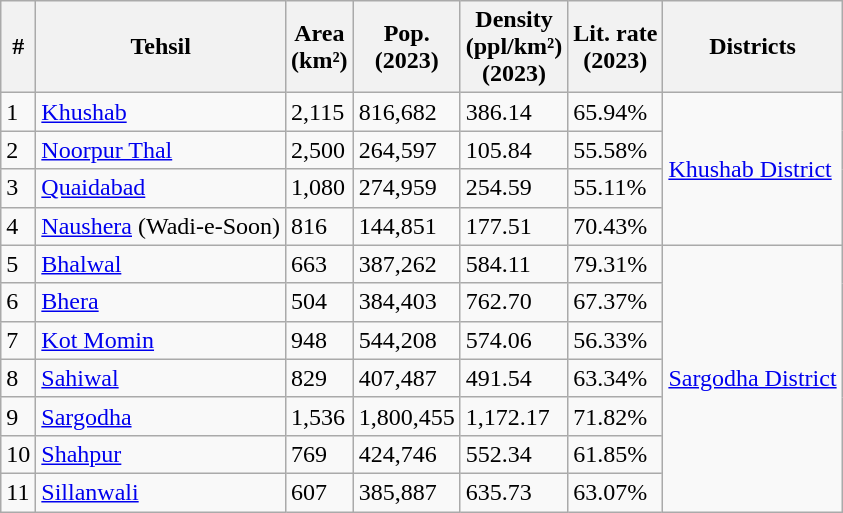<table class="wikitable sortable">
<tr>
<th>#</th>
<th>Tehsil</th>
<th>Area<br>(km²)</th>
<th>Pop.<br>(2023)</th>
<th>Density<br>(ppl/km²)<br>(2023)</th>
<th>Lit. rate<br>(2023)</th>
<th>Districts</th>
</tr>
<tr>
<td>1</td>
<td><a href='#'>Khushab</a></td>
<td>2,115</td>
<td>816,682</td>
<td>386.14</td>
<td>65.94%</td>
<td rowspan="4"><a href='#'>Khushab District</a></td>
</tr>
<tr>
<td>2</td>
<td><a href='#'>Noorpur Thal</a></td>
<td>2,500</td>
<td>264,597</td>
<td>105.84</td>
<td>55.58%</td>
</tr>
<tr>
<td>3</td>
<td><a href='#'>Quaidabad</a></td>
<td>1,080</td>
<td>274,959</td>
<td>254.59</td>
<td>55.11%</td>
</tr>
<tr>
<td>4</td>
<td><a href='#'>Naushera</a> (Wadi-e-Soon)</td>
<td>816</td>
<td>144,851</td>
<td>177.51</td>
<td>70.43%</td>
</tr>
<tr>
<td>5</td>
<td><a href='#'>Bhalwal</a></td>
<td>663</td>
<td>387,262</td>
<td>584.11</td>
<td>79.31%</td>
<td rowspan="7"><a href='#'>Sargodha District</a></td>
</tr>
<tr>
<td>6</td>
<td><a href='#'>Bhera</a></td>
<td>504</td>
<td>384,403</td>
<td>762.70</td>
<td>67.37%</td>
</tr>
<tr>
<td>7</td>
<td><a href='#'>Kot Momin</a></td>
<td>948</td>
<td>544,208</td>
<td>574.06</td>
<td>56.33%</td>
</tr>
<tr>
<td>8</td>
<td><a href='#'>Sahiwal</a></td>
<td>829</td>
<td>407,487</td>
<td>491.54</td>
<td>63.34%</td>
</tr>
<tr>
<td>9</td>
<td><a href='#'>Sargodha</a></td>
<td>1,536</td>
<td>1,800,455</td>
<td>1,172.17</td>
<td>71.82%</td>
</tr>
<tr>
<td>10</td>
<td><a href='#'>Shahpur</a></td>
<td>769</td>
<td>424,746</td>
<td>552.34</td>
<td>61.85%</td>
</tr>
<tr>
<td>11</td>
<td><a href='#'>Sillanwali</a></td>
<td>607</td>
<td>385,887</td>
<td>635.73</td>
<td>63.07%</td>
</tr>
</table>
